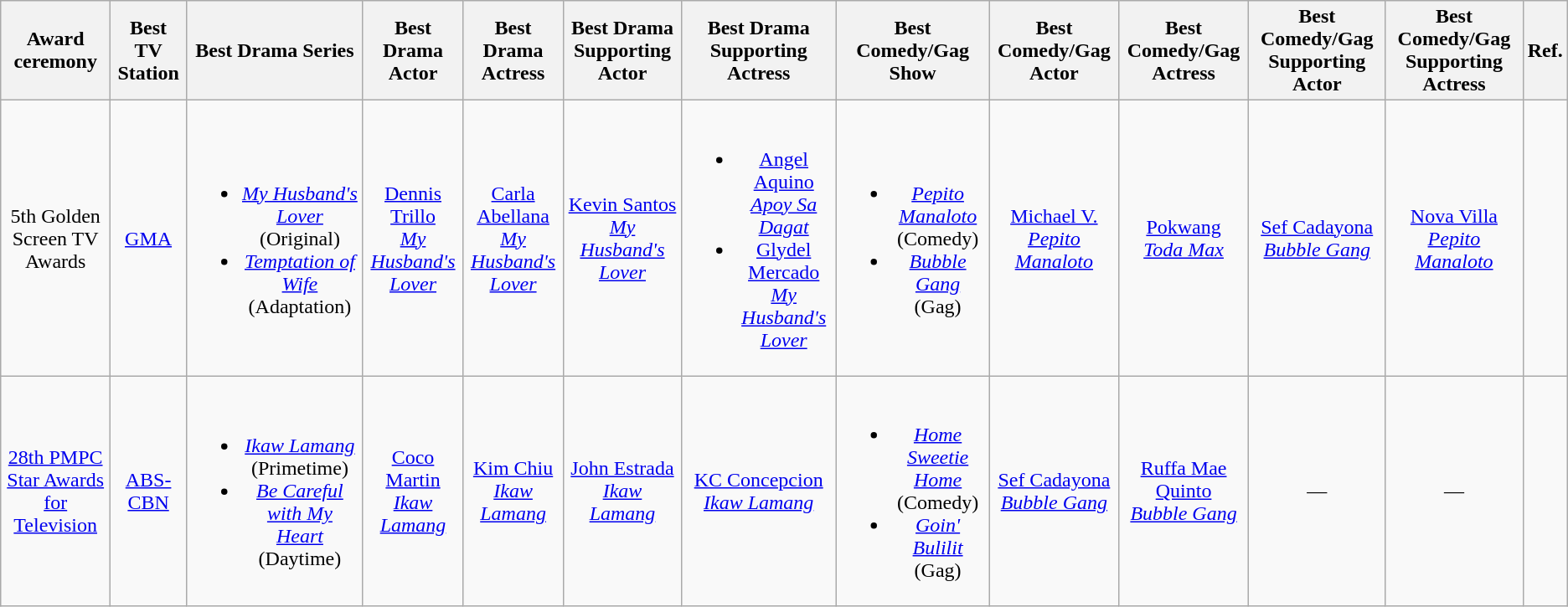<table class="wikitable"  style="text-align:center">
<tr>
<th>Award ceremony</th>
<th>Best TV Station</th>
<th>Best Drama Series</th>
<th>Best Drama Actor</th>
<th>Best Drama Actress</th>
<th>Best Drama Supporting Actor</th>
<th>Best Drama Supporting Actress</th>
<th>Best Comedy/Gag Show</th>
<th>Best Comedy/Gag Actor</th>
<th>Best Comedy/Gag Actress</th>
<th>Best Comedy/Gag Supporting Actor</th>
<th>Best Comedy/Gag Supporting Actress</th>
<th>Ref.</th>
</tr>
<tr>
<td>5th Golden Screen TV Awards</td>
<td><a href='#'>GMA</a></td>
<td><br><ul><li><em><a href='#'>My Husband's Lover</a></em> (Original)</li><li><em><a href='#'>Temptation of Wife</a></em> (Adaptation)</li></ul></td>
<td><a href='#'>Dennis Trillo</a><br> <em><a href='#'>My Husband's Lover</a></em></td>
<td><a href='#'>Carla Abellana</a><br> <em><a href='#'>My Husband's Lover</a></em></td>
<td><a href='#'>Kevin Santos</a><br> <em><a href='#'>My Husband's Lover</a></em></td>
<td><br><ul><li><a href='#'>Angel Aquino</a><br> <em><a href='#'>Apoy Sa Dagat</a></em></li><li><a href='#'>Glydel Mercado</a><br> <em><a href='#'>My Husband's Lover</a></em></li></ul></td>
<td><br><ul><li><em><a href='#'>Pepito Manaloto</a></em> (Comedy)</li><li><em><a href='#'>Bubble Gang</a></em> (Gag)</li></ul></td>
<td><a href='#'>Michael V.</a><br> <em><a href='#'>Pepito Manaloto</a></em></td>
<td><a href='#'>Pokwang</a><br> <em><a href='#'>Toda Max</a></em></td>
<td><a href='#'>Sef Cadayona</a><br> <em><a href='#'>Bubble Gang</a></em></td>
<td><a href='#'>Nova Villa</a><br> <em><a href='#'>Pepito Manaloto</a></em></td>
<td></td>
</tr>
<tr>
<td><a href='#'>28th PMPC Star Awards for Television</a></td>
<td><a href='#'>ABS-CBN</a></td>
<td><br><ul><li><em><a href='#'>Ikaw Lamang</a></em> (Primetime)</li><li><em><a href='#'>Be Careful with My Heart</a></em> (Daytime)</li></ul></td>
<td><a href='#'>Coco Martin</a><br> <em><a href='#'>Ikaw Lamang</a></em></td>
<td><a href='#'>Kim Chiu</a><br> <em><a href='#'>Ikaw Lamang</a></em></td>
<td><a href='#'>John Estrada</a><br> <em><a href='#'>Ikaw Lamang</a></em></td>
<td><a href='#'>KC Concepcion</a><br> <em><a href='#'>Ikaw Lamang</a></em></td>
<td><br><ul><li><em><a href='#'>Home Sweetie Home</a></em> (Comedy)</li><li><em><a href='#'>Goin' Bulilit</a></em> (Gag)</li></ul></td>
<td><a href='#'>Sef Cadayona</a><br> <em><a href='#'>Bubble Gang</a></em></td>
<td><a href='#'>Ruffa Mae Quinto</a><br> <em><a href='#'>Bubble Gang</a></em></td>
<td>—</td>
<td>—</td>
<td></td>
</tr>
</table>
